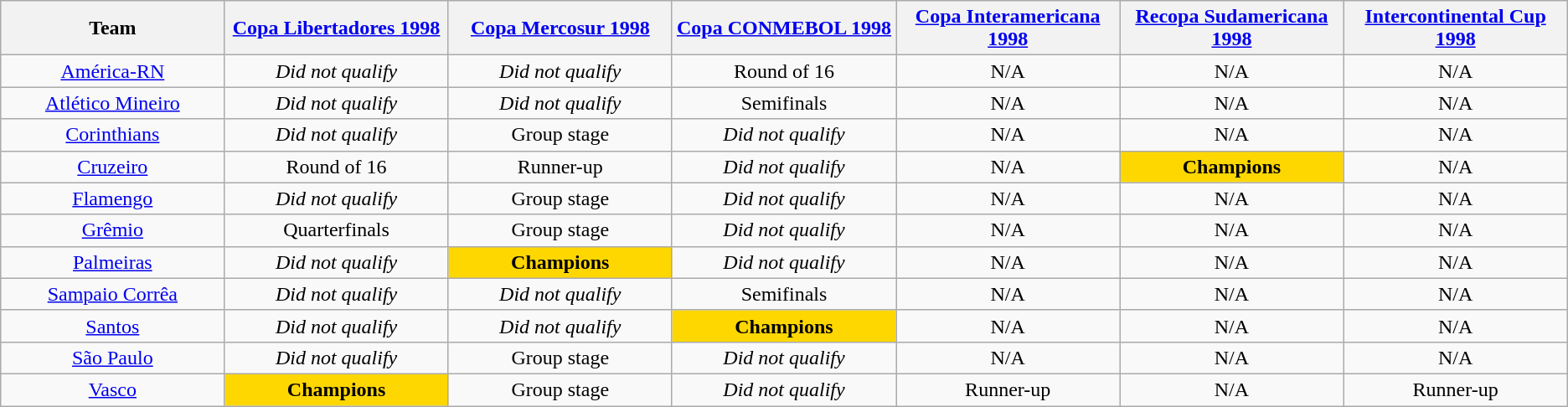<table class="wikitable">
<tr>
<th width= 14%>Team</th>
<th width= 14%><a href='#'>Copa Libertadores 1998</a></th>
<th width= 14%><a href='#'>Copa Mercosur 1998</a></th>
<th width= 14%><a href='#'>Copa CONMEBOL 1998</a></th>
<th width= 14%><a href='#'>Copa Interamericana 1998</a></th>
<th width= 14%><a href='#'>Recopa Sudamericana 1998</a></th>
<th width= 14%><a href='#'>Intercontinental Cup 1998</a></th>
</tr>
<tr align="center">
<td><a href='#'>América-RN</a></td>
<td><em>Did not qualify</em></td>
<td><em>Did not qualify</em></td>
<td>Round of 16</td>
<td>N/A</td>
<td>N/A</td>
<td>N/A</td>
</tr>
<tr align="center">
<td><a href='#'>Atlético Mineiro</a></td>
<td><em>Did not qualify</em></td>
<td><em>Did not qualify</em></td>
<td>Semifinals</td>
<td>N/A</td>
<td>N/A</td>
<td>N/A</td>
</tr>
<tr align="center">
<td><a href='#'>Corinthians</a></td>
<td><em>Did not qualify</em></td>
<td>Group stage</td>
<td><em>Did not qualify</em></td>
<td>N/A</td>
<td>N/A</td>
<td>N/A</td>
</tr>
<tr align="center">
<td><a href='#'>Cruzeiro</a></td>
<td>Round of 16</td>
<td>Runner-up</td>
<td><em>Did not qualify</em></td>
<td>N/A</td>
<td bgcolor = "gold"><strong>Champions</strong></td>
<td>N/A</td>
</tr>
<tr align="center">
<td><a href='#'>Flamengo</a></td>
<td><em>Did not qualify</em></td>
<td>Group stage</td>
<td><em>Did not qualify</em></td>
<td>N/A</td>
<td>N/A</td>
<td>N/A</td>
</tr>
<tr align="center">
<td><a href='#'>Grêmio</a></td>
<td>Quarterfinals</td>
<td>Group stage</td>
<td><em>Did not qualify</em></td>
<td>N/A</td>
<td>N/A</td>
<td>N/A</td>
</tr>
<tr align="center">
<td><a href='#'>Palmeiras</a></td>
<td><em>Did not qualify</em></td>
<td bgcolor = "gold"><strong>Champions</strong></td>
<td><em>Did not qualify</em></td>
<td>N/A</td>
<td>N/A</td>
<td>N/A</td>
</tr>
<tr align="center">
<td><a href='#'>Sampaio Corrêa</a></td>
<td><em>Did not qualify</em></td>
<td><em>Did not qualify</em></td>
<td>Semifinals</td>
<td>N/A</td>
<td>N/A</td>
<td>N/A</td>
</tr>
<tr align="center">
<td><a href='#'>Santos</a></td>
<td><em>Did not qualify</em></td>
<td><em>Did not qualify</em></td>
<td bgcolor = "gold"><strong>Champions</strong></td>
<td>N/A</td>
<td>N/A</td>
<td>N/A</td>
</tr>
<tr align="center">
<td><a href='#'>São Paulo</a></td>
<td><em>Did not qualify</em></td>
<td>Group stage</td>
<td><em>Did not qualify</em></td>
<td>N/A</td>
<td>N/A</td>
<td>N/A</td>
</tr>
<tr align="center">
<td><a href='#'>Vasco</a></td>
<td bgcolor = "gold"><strong>Champions</strong></td>
<td>Group stage</td>
<td><em>Did not qualify</em></td>
<td>Runner-up</td>
<td>N/A</td>
<td>Runner-up</td>
</tr>
</table>
